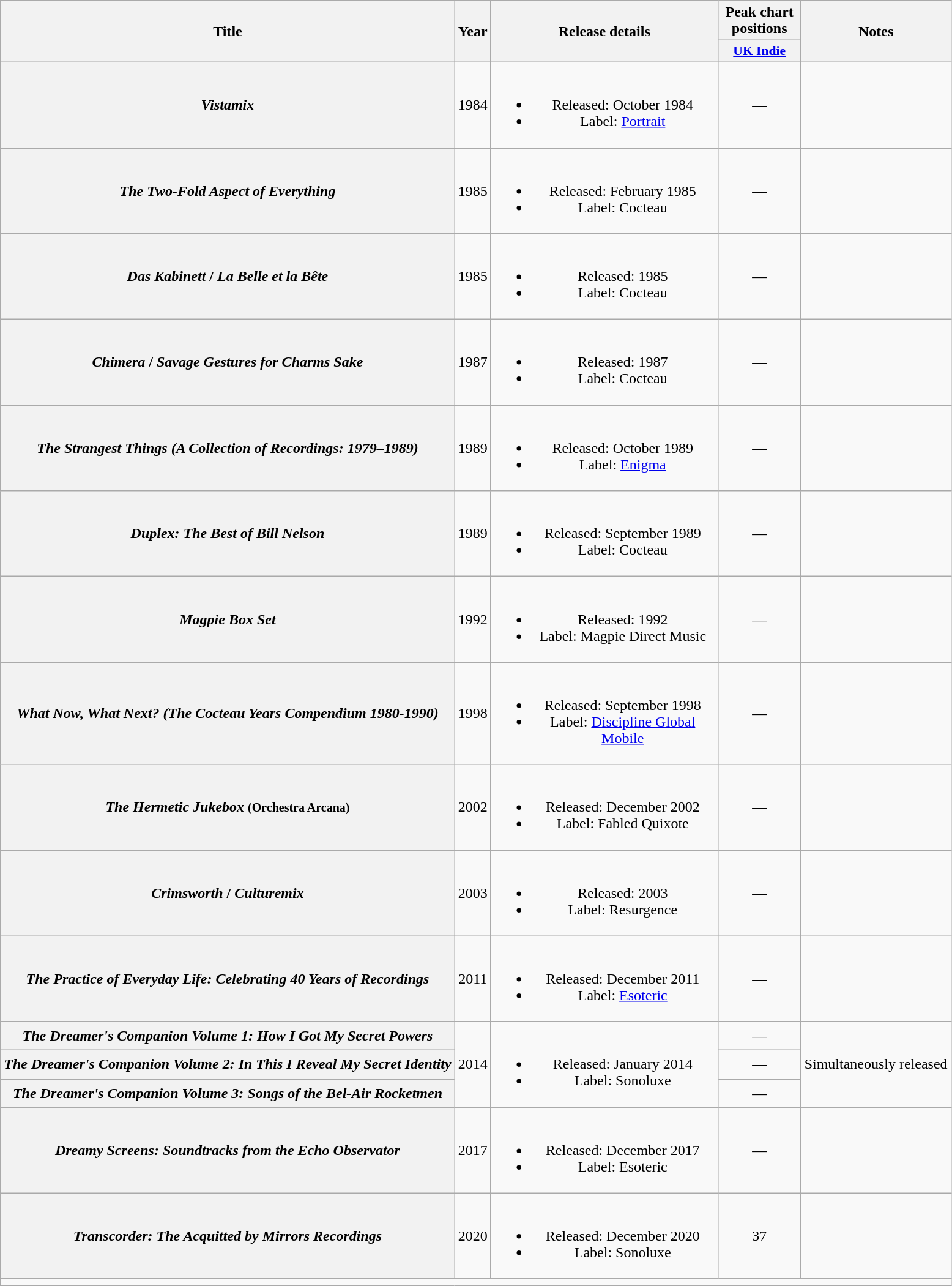<table class="wikitable plainrowheaders" style="text-align:center;">
<tr>
<th rowspan="2" scope="col">Title</th>
<th rowspan="2" scope="col">Year</th>
<th rowspan="2" scope="col" style="width:15em;">Release details</th>
<th scope="col" style="width:5.2em;">Peak chart positions</th>
<th rowspan="2" scope="col">Notes</th>
</tr>
<tr>
<th scope="col" style="width:2.6em; font-size:90%;"><a href='#'>UK Indie</a><br></th>
</tr>
<tr>
<th scope="row"><em>Vistamix</em></th>
<td>1984</td>
<td><br><ul><li>Released: October 1984</li><li>Label: <a href='#'>Portrait</a></li></ul></td>
<td>—</td>
<td></td>
</tr>
<tr>
<th scope="row"><em>The Two-Fold Aspect of Everything</em></th>
<td>1985</td>
<td><br><ul><li>Released: February 1985</li><li>Label: Cocteau</li></ul></td>
<td>—</td>
<td></td>
</tr>
<tr>
<th scope="row"><em>Das Kabinett</em> / <em>La Belle et la Bête</em></th>
<td>1985</td>
<td><br><ul><li>Released: 1985</li><li>Label: Cocteau</li></ul></td>
<td>—</td>
<td></td>
</tr>
<tr>
<th scope="row"><em>Chimera</em> / <em>Savage Gestures for Charms Sake</em></th>
<td>1987</td>
<td><br><ul><li>Released: 1987</li><li>Label: Cocteau</li></ul></td>
<td>—</td>
<td></td>
</tr>
<tr>
<th scope="row"><em>The Strangest Things (A Collection of Recordings: 1979–1989)</em></th>
<td>1989</td>
<td><br><ul><li>Released: October 1989</li><li>Label: <a href='#'>Enigma</a></li></ul></td>
<td>—</td>
<td></td>
</tr>
<tr>
<th scope="row"><em>Duplex: The Best of Bill Nelson</em></th>
<td>1989</td>
<td><br><ul><li>Released: September 1989</li><li>Label: Cocteau</li></ul></td>
<td>—</td>
<td></td>
</tr>
<tr>
<th scope="row"><em>Magpie Box Set</em></th>
<td>1992</td>
<td><br><ul><li>Released: 1992</li><li>Label: Magpie Direct Music</li></ul></td>
<td>—</td>
<td></td>
</tr>
<tr>
<th scope="row"><em>What Now, What Next? (The Cocteau Years Compendium 1980-1990)</em></th>
<td>1998</td>
<td><br><ul><li>Released: September 1998</li><li>Label: <a href='#'>Discipline Global Mobile</a></li></ul></td>
<td>—</td>
<td></td>
</tr>
<tr>
<th scope="row"><em>The Hermetic Jukebox</em> <small>(Orchestra Arcana)</small></th>
<td>2002</td>
<td><br><ul><li>Released: December 2002</li><li>Label: Fabled Quixote</li></ul></td>
<td>—</td>
<td></td>
</tr>
<tr>
<th scope="row"><em>Crimsworth</em> / <em>Culturemix</em></th>
<td>2003</td>
<td><br><ul><li>Released: 2003</li><li>Label: Resurgence</li></ul></td>
<td>—</td>
<td></td>
</tr>
<tr>
<th scope="row"><em>The Practice of Everyday Life: Celebrating 40 Years of Recordings</em></th>
<td>2011</td>
<td><br><ul><li>Released: December 2011</li><li>Label: <a href='#'>Esoteric</a></li></ul></td>
<td>—</td>
<td></td>
</tr>
<tr>
<th scope="row"><em>The Dreamer's Companion Volume 1: How I Got My Secret Powers</em></th>
<td rowspan = "3">2014</td>
<td rowspan = "3"><br><ul><li>Released: January 2014</li><li>Label: Sonoluxe</li></ul></td>
<td>—</td>
<td rowspan = "3">Simultaneously released</td>
</tr>
<tr>
<th scope="row"><em>The Dreamer's Companion Volume 2: In This I Reveal My Secret Identity</em></th>
<td>—</td>
</tr>
<tr>
<th scope="row"><em>The Dreamer's Companion Volume 3: Songs of the Bel-Air Rocketmen</em></th>
<td>—</td>
</tr>
<tr>
<th scope="row"><em>Dreamy Screens: Soundtracks from the Echo Observator</em></th>
<td>2017</td>
<td><br><ul><li>Released: December 2017</li><li>Label: Esoteric</li></ul></td>
<td>—</td>
<td></td>
</tr>
<tr>
<th scope="row"><em>Transcorder: The Acquitted by Mirrors Recordings</em></th>
<td>2020</td>
<td><br><ul><li>Released: December 2020</li><li>Label: Sonoluxe</li></ul></td>
<td>37</td>
<td></td>
</tr>
<tr>
<td colspan="5"></td>
</tr>
</table>
